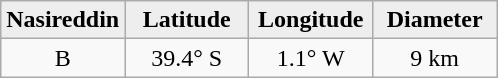<table class="wikitable">
<tr>
<th width="25%" style="background:#eeeeee;">Nasireddin</th>
<th width="25%" style="background:#eeeeee;">Latitude</th>
<th width="25%" style="background:#eeeeee;">Longitude</th>
<th width="25%" style="background:#eeeeee;">Diameter</th>
</tr>
<tr>
<td align="center">B</td>
<td align="center">39.4° S</td>
<td align="center">1.1° W</td>
<td align="center">9 km</td>
</tr>
</table>
